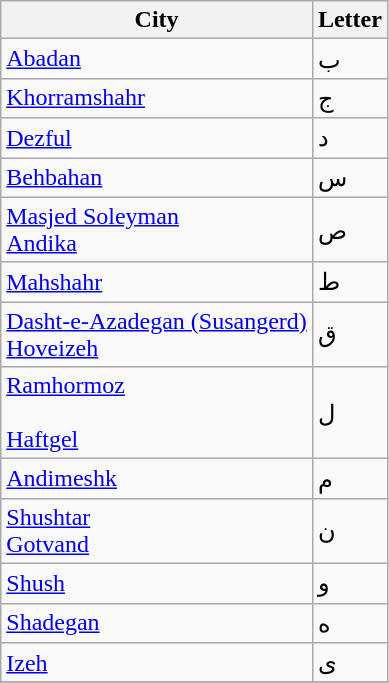<table class="wikitable">
<tr>
<th>City</th>
<th>Letter</th>
</tr>
<tr>
<td><a href='#'>Abadan</a></td>
<td>ب</td>
</tr>
<tr>
<td><a href='#'>Khorramshahr</a></td>
<td>ج</td>
</tr>
<tr>
<td><a href='#'>Dezful</a></td>
<td>د</td>
</tr>
<tr>
<td><a href='#'>Behbahan</a></td>
<td>س</td>
</tr>
<tr>
<td><a href='#'>Masjed Soleyman</a><br><a href='#'>Andika</a></td>
<td>ص</td>
</tr>
<tr>
<td><a href='#'>Mahshahr</a></td>
<td>ط</td>
</tr>
<tr>
<td><a href='#'>Dasht-e-Azadegan (Susangerd)</a><br><a href='#'>Hoveizeh</a></td>
<td>ق</td>
</tr>
<tr>
<td><a href='#'>Ramhormoz</a><br><br><a href='#'>Haftgel</a></td>
<td>ل</td>
</tr>
<tr>
<td><a href='#'>Andimeshk</a></td>
<td>م</td>
</tr>
<tr>
<td><a href='#'>Shushtar</a><br><a href='#'>Gotvand</a></td>
<td>ن</td>
</tr>
<tr>
<td><a href='#'>Shush</a></td>
<td>و</td>
</tr>
<tr>
<td><a href='#'>Shadegan</a></td>
<td>ه</td>
</tr>
<tr>
<td><a href='#'>Izeh</a></td>
<td>ى</td>
</tr>
<tr>
</tr>
</table>
